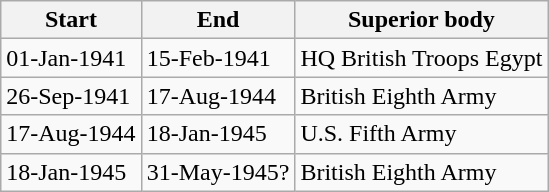<table class="wikitable">
<tr>
<th>Start</th>
<th>End</th>
<th>Superior body</th>
</tr>
<tr>
<td>01-Jan-1941</td>
<td>15-Feb-1941</td>
<td>HQ British Troops Egypt</td>
</tr>
<tr>
<td>26-Sep-1941</td>
<td>17-Aug-1944</td>
<td>British Eighth Army</td>
</tr>
<tr>
<td>17-Aug-1944</td>
<td>18-Jan-1945</td>
<td>U.S. Fifth Army</td>
</tr>
<tr>
<td>18-Jan-1945</td>
<td>31-May-1945?</td>
<td>British Eighth Army</td>
</tr>
</table>
